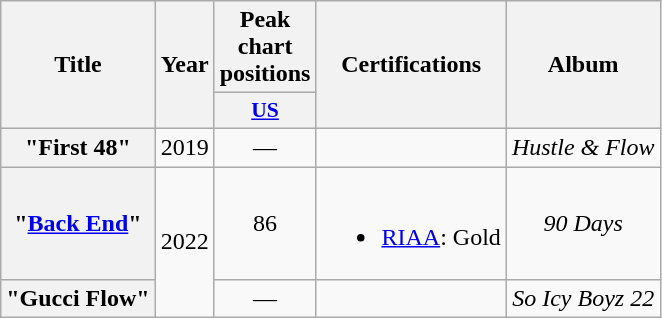<table class="wikitable plainrowheaders" style="text-align:center;">
<tr>
<th scope="col" rowspan="2">Title</th>
<th scope="col" rowspan="2">Year</th>
<th scope="col" colspan="1">Peak chart positions</th>
<th scope="col" rowspan="2">Certifications</th>
<th scope="col"rowspan="2">Album</th>
</tr>
<tr>
<th scope="col" style="width:3em; font-size:90%"><a href='#'>US</a><br></th>
</tr>
<tr>
<th scope="row">"First 48"</th>
<td>2019</td>
<td>—</td>
<td></td>
<td><em>Hustle & Flow</em></td>
</tr>
<tr>
<th scope="row">"<a href='#'>Back End</a>"</th>
<td rowspan="2">2022</td>
<td>86</td>
<td><br><ul><li><a href='#'>RIAA</a>: Gold</li></ul></td>
<td><em>90 Days</em></td>
</tr>
<tr>
<th scope="row">"Gucci Flow"<br></th>
<td>—</td>
<td></td>
<td><em>So Icy Boyz 22</em></td>
</tr>
</table>
